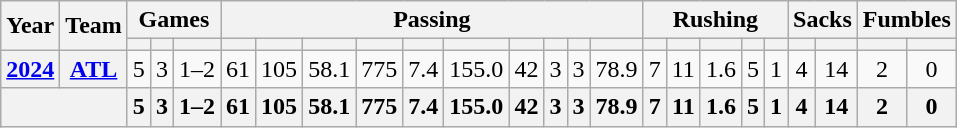<table class="wikitable" style="text-align:center;">
<tr>
<th rowspan="2">Year</th>
<th rowspan="2">Team</th>
<th colspan="3">Games</th>
<th colspan="10">Passing</th>
<th colspan="5">Rushing</th>
<th colspan="2">Sacks</th>
<th colspan="2">Fumbles</th>
</tr>
<tr>
<th></th>
<th></th>
<th></th>
<th></th>
<th></th>
<th></th>
<th></th>
<th></th>
<th></th>
<th></th>
<th></th>
<th></th>
<th></th>
<th></th>
<th></th>
<th></th>
<th></th>
<th></th>
<th></th>
<th></th>
<th></th>
<th></th>
</tr>
<tr>
<th><a href='#'>2024</a></th>
<th><a href='#'>ATL</a></th>
<td>5</td>
<td>3</td>
<td>1–2</td>
<td>61</td>
<td>105</td>
<td>58.1</td>
<td>775</td>
<td>7.4</td>
<td>155.0</td>
<td>42</td>
<td>3</td>
<td>3</td>
<td>78.9</td>
<td>7</td>
<td>11</td>
<td>1.6</td>
<td>5</td>
<td>1</td>
<td>4</td>
<td>14</td>
<td>2</td>
<td>0</td>
</tr>
<tr>
<th colspan="2"></th>
<th>5</th>
<th>3</th>
<th>1–2</th>
<th>61</th>
<th>105</th>
<th>58.1</th>
<th>775</th>
<th>7.4</th>
<th>155.0</th>
<th>42</th>
<th>3</th>
<th>3</th>
<th>78.9</th>
<th>7</th>
<th>11</th>
<th>1.6</th>
<th>5</th>
<th>1</th>
<th>4</th>
<th>14</th>
<th>2</th>
<th>0</th>
</tr>
</table>
